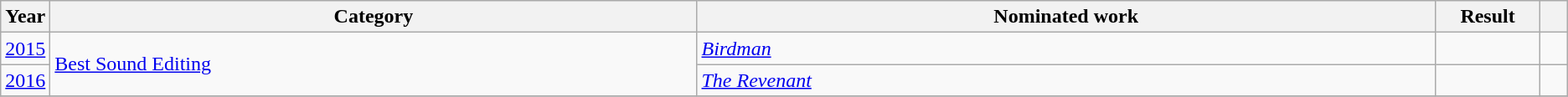<table class="wikitable">
<tr>
<th scope="col" style="width:1em;">Year</th>
<th scope="col" style="width:35em;">Category</th>
<th scope="col" style="width:40em;">Nominated work</th>
<th scope="col" style="width:5em;">Result</th>
<th scope="col" style="width:1em;"></th>
</tr>
<tr>
<td><a href='#'>2015</a></td>
<td rowspan="2"><a href='#'>Best Sound Editing</a></td>
<td><em><a href='#'>Birdman</a></em></td>
<td></td>
<td style="text-align:center;"></td>
</tr>
<tr>
<td><a href='#'>2016</a></td>
<td><em><a href='#'>The Revenant</a></em></td>
<td></td>
<td style="text-align:center;"></td>
</tr>
<tr>
</tr>
</table>
